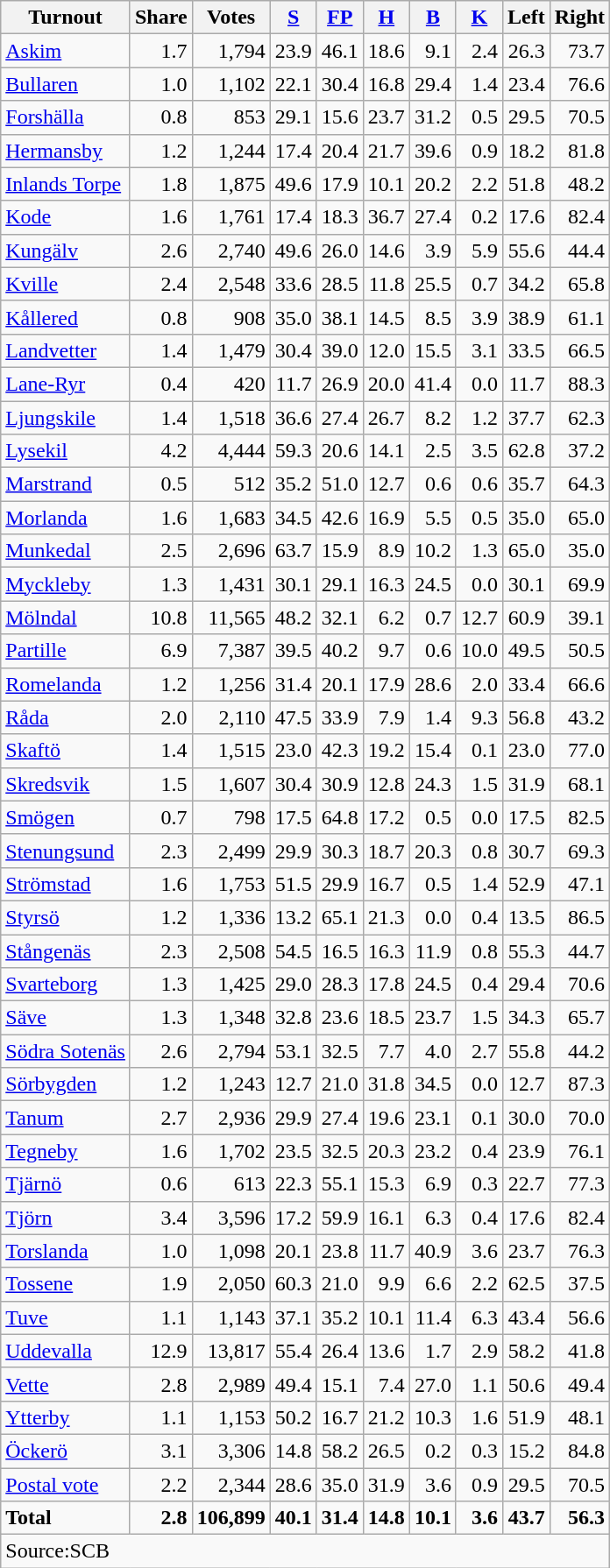<table class="wikitable sortable" style=text-align:right>
<tr>
<th>Turnout</th>
<th>Share</th>
<th>Votes</th>
<th><a href='#'>S</a></th>
<th><a href='#'>FP</a></th>
<th><a href='#'>H</a></th>
<th><a href='#'>B</a></th>
<th><a href='#'>K</a></th>
<th>Left</th>
<th>Right</th>
</tr>
<tr>
<td align=left><a href='#'>Askim</a></td>
<td>1.7</td>
<td>1,794</td>
<td>23.9</td>
<td>46.1</td>
<td>18.6</td>
<td>9.1</td>
<td>2.4</td>
<td>26.3</td>
<td>73.7</td>
</tr>
<tr>
<td align=left><a href='#'>Bullaren</a></td>
<td>1.0</td>
<td>1,102</td>
<td>22.1</td>
<td>30.4</td>
<td>16.8</td>
<td>29.4</td>
<td>1.4</td>
<td>23.4</td>
<td>76.6</td>
</tr>
<tr>
<td align=left><a href='#'>Forshälla</a></td>
<td>0.8</td>
<td>853</td>
<td>29.1</td>
<td>15.6</td>
<td>23.7</td>
<td>31.2</td>
<td>0.5</td>
<td>29.5</td>
<td>70.5</td>
</tr>
<tr>
<td align=left><a href='#'>Hermansby</a></td>
<td>1.2</td>
<td>1,244</td>
<td>17.4</td>
<td>20.4</td>
<td>21.7</td>
<td>39.6</td>
<td>0.9</td>
<td>18.2</td>
<td>81.8</td>
</tr>
<tr>
<td align=left><a href='#'>Inlands Torpe</a></td>
<td>1.8</td>
<td>1,875</td>
<td>49.6</td>
<td>17.9</td>
<td>10.1</td>
<td>20.2</td>
<td>2.2</td>
<td>51.8</td>
<td>48.2</td>
</tr>
<tr>
<td align=left><a href='#'>Kode</a></td>
<td>1.6</td>
<td>1,761</td>
<td>17.4</td>
<td>18.3</td>
<td>36.7</td>
<td>27.4</td>
<td>0.2</td>
<td>17.6</td>
<td>82.4</td>
</tr>
<tr>
<td align=left><a href='#'>Kungälv</a></td>
<td>2.6</td>
<td>2,740</td>
<td>49.6</td>
<td>26.0</td>
<td>14.6</td>
<td>3.9</td>
<td>5.9</td>
<td>55.6</td>
<td>44.4</td>
</tr>
<tr>
<td align=left><a href='#'>Kville</a></td>
<td>2.4</td>
<td>2,548</td>
<td>33.6</td>
<td>28.5</td>
<td>11.8</td>
<td>25.5</td>
<td>0.7</td>
<td>34.2</td>
<td>65.8</td>
</tr>
<tr>
<td align=left><a href='#'>Kållered</a></td>
<td>0.8</td>
<td>908</td>
<td>35.0</td>
<td>38.1</td>
<td>14.5</td>
<td>8.5</td>
<td>3.9</td>
<td>38.9</td>
<td>61.1</td>
</tr>
<tr>
<td align=left><a href='#'>Landvetter</a></td>
<td>1.4</td>
<td>1,479</td>
<td>30.4</td>
<td>39.0</td>
<td>12.0</td>
<td>15.5</td>
<td>3.1</td>
<td>33.5</td>
<td>66.5</td>
</tr>
<tr>
<td align=left><a href='#'>Lane-Ryr</a></td>
<td>0.4</td>
<td>420</td>
<td>11.7</td>
<td>26.9</td>
<td>20.0</td>
<td>41.4</td>
<td>0.0</td>
<td>11.7</td>
<td>88.3</td>
</tr>
<tr>
<td align=left><a href='#'>Ljungskile</a></td>
<td>1.4</td>
<td>1,518</td>
<td>36.6</td>
<td>27.4</td>
<td>26.7</td>
<td>8.2</td>
<td>1.2</td>
<td>37.7</td>
<td>62.3</td>
</tr>
<tr>
<td align=left><a href='#'>Lysekil</a></td>
<td>4.2</td>
<td>4,444</td>
<td>59.3</td>
<td>20.6</td>
<td>14.1</td>
<td>2.5</td>
<td>3.5</td>
<td>62.8</td>
<td>37.2</td>
</tr>
<tr>
<td align=left><a href='#'>Marstrand</a></td>
<td>0.5</td>
<td>512</td>
<td>35.2</td>
<td>51.0</td>
<td>12.7</td>
<td>0.6</td>
<td>0.6</td>
<td>35.7</td>
<td>64.3</td>
</tr>
<tr>
<td align=left><a href='#'>Morlanda</a></td>
<td>1.6</td>
<td>1,683</td>
<td>34.5</td>
<td>42.6</td>
<td>16.9</td>
<td>5.5</td>
<td>0.5</td>
<td>35.0</td>
<td>65.0</td>
</tr>
<tr>
<td align=left><a href='#'>Munkedal</a></td>
<td>2.5</td>
<td>2,696</td>
<td>63.7</td>
<td>15.9</td>
<td>8.9</td>
<td>10.2</td>
<td>1.3</td>
<td>65.0</td>
<td>35.0</td>
</tr>
<tr>
<td align=left><a href='#'>Myckleby</a></td>
<td>1.3</td>
<td>1,431</td>
<td>30.1</td>
<td>29.1</td>
<td>16.3</td>
<td>24.5</td>
<td>0.0</td>
<td>30.1</td>
<td>69.9</td>
</tr>
<tr>
<td align=left><a href='#'>Mölndal</a></td>
<td>10.8</td>
<td>11,565</td>
<td>48.2</td>
<td>32.1</td>
<td>6.2</td>
<td>0.7</td>
<td>12.7</td>
<td>60.9</td>
<td>39.1</td>
</tr>
<tr>
<td align=left><a href='#'>Partille</a></td>
<td>6.9</td>
<td>7,387</td>
<td>39.5</td>
<td>40.2</td>
<td>9.7</td>
<td>0.6</td>
<td>10.0</td>
<td>49.5</td>
<td>50.5</td>
</tr>
<tr>
<td align=left><a href='#'>Romelanda</a></td>
<td>1.2</td>
<td>1,256</td>
<td>31.4</td>
<td>20.1</td>
<td>17.9</td>
<td>28.6</td>
<td>2.0</td>
<td>33.4</td>
<td>66.6</td>
</tr>
<tr>
<td align=left><a href='#'>Råda</a></td>
<td>2.0</td>
<td>2,110</td>
<td>47.5</td>
<td>33.9</td>
<td>7.9</td>
<td>1.4</td>
<td>9.3</td>
<td>56.8</td>
<td>43.2</td>
</tr>
<tr>
<td align=left><a href='#'>Skaftö</a></td>
<td>1.4</td>
<td>1,515</td>
<td>23.0</td>
<td>42.3</td>
<td>19.2</td>
<td>15.4</td>
<td>0.1</td>
<td>23.0</td>
<td>77.0</td>
</tr>
<tr>
<td align=left><a href='#'>Skredsvik</a></td>
<td>1.5</td>
<td>1,607</td>
<td>30.4</td>
<td>30.9</td>
<td>12.8</td>
<td>24.3</td>
<td>1.5</td>
<td>31.9</td>
<td>68.1</td>
</tr>
<tr>
<td align=left><a href='#'>Smögen</a></td>
<td>0.7</td>
<td>798</td>
<td>17.5</td>
<td>64.8</td>
<td>17.2</td>
<td>0.5</td>
<td>0.0</td>
<td>17.5</td>
<td>82.5</td>
</tr>
<tr>
<td align=left><a href='#'>Stenungsund</a></td>
<td>2.3</td>
<td>2,499</td>
<td>29.9</td>
<td>30.3</td>
<td>18.7</td>
<td>20.3</td>
<td>0.8</td>
<td>30.7</td>
<td>69.3</td>
</tr>
<tr>
<td align=left><a href='#'>Strömstad</a></td>
<td>1.6</td>
<td>1,753</td>
<td>51.5</td>
<td>29.9</td>
<td>16.7</td>
<td>0.5</td>
<td>1.4</td>
<td>52.9</td>
<td>47.1</td>
</tr>
<tr>
<td align=left><a href='#'>Styrsö</a></td>
<td>1.2</td>
<td>1,336</td>
<td>13.2</td>
<td>65.1</td>
<td>21.3</td>
<td>0.0</td>
<td>0.4</td>
<td>13.5</td>
<td>86.5</td>
</tr>
<tr>
<td align=left><a href='#'>Stångenäs</a></td>
<td>2.3</td>
<td>2,508</td>
<td>54.5</td>
<td>16.5</td>
<td>16.3</td>
<td>11.9</td>
<td>0.8</td>
<td>55.3</td>
<td>44.7</td>
</tr>
<tr>
<td align=left><a href='#'>Svarteborg</a></td>
<td>1.3</td>
<td>1,425</td>
<td>29.0</td>
<td>28.3</td>
<td>17.8</td>
<td>24.5</td>
<td>0.4</td>
<td>29.4</td>
<td>70.6</td>
</tr>
<tr>
<td align=left><a href='#'>Säve</a></td>
<td>1.3</td>
<td>1,348</td>
<td>32.8</td>
<td>23.6</td>
<td>18.5</td>
<td>23.7</td>
<td>1.5</td>
<td>34.3</td>
<td>65.7</td>
</tr>
<tr>
<td align=left><a href='#'>Södra Sotenäs</a></td>
<td>2.6</td>
<td>2,794</td>
<td>53.1</td>
<td>32.5</td>
<td>7.7</td>
<td>4.0</td>
<td>2.7</td>
<td>55.8</td>
<td>44.2</td>
</tr>
<tr>
<td align=left><a href='#'>Sörbygden</a></td>
<td>1.2</td>
<td>1,243</td>
<td>12.7</td>
<td>21.0</td>
<td>31.8</td>
<td>34.5</td>
<td>0.0</td>
<td>12.7</td>
<td>87.3</td>
</tr>
<tr>
<td align=left><a href='#'>Tanum</a></td>
<td>2.7</td>
<td>2,936</td>
<td>29.9</td>
<td>27.4</td>
<td>19.6</td>
<td>23.1</td>
<td>0.1</td>
<td>30.0</td>
<td>70.0</td>
</tr>
<tr>
<td align=left><a href='#'>Tegneby</a></td>
<td>1.6</td>
<td>1,702</td>
<td>23.5</td>
<td>32.5</td>
<td>20.3</td>
<td>23.2</td>
<td>0.4</td>
<td>23.9</td>
<td>76.1</td>
</tr>
<tr>
<td align=left><a href='#'>Tjärnö</a></td>
<td>0.6</td>
<td>613</td>
<td>22.3</td>
<td>55.1</td>
<td>15.3</td>
<td>6.9</td>
<td>0.3</td>
<td>22.7</td>
<td>77.3</td>
</tr>
<tr>
<td align=left><a href='#'>Tjörn</a></td>
<td>3.4</td>
<td>3,596</td>
<td>17.2</td>
<td>59.9</td>
<td>16.1</td>
<td>6.3</td>
<td>0.4</td>
<td>17.6</td>
<td>82.4</td>
</tr>
<tr>
<td align=left><a href='#'>Torslanda</a></td>
<td>1.0</td>
<td>1,098</td>
<td>20.1</td>
<td>23.8</td>
<td>11.7</td>
<td>40.9</td>
<td>3.6</td>
<td>23.7</td>
<td>76.3</td>
</tr>
<tr>
<td align=left><a href='#'>Tossene</a></td>
<td>1.9</td>
<td>2,050</td>
<td>60.3</td>
<td>21.0</td>
<td>9.9</td>
<td>6.6</td>
<td>2.2</td>
<td>62.5</td>
<td>37.5</td>
</tr>
<tr>
<td align=left><a href='#'>Tuve</a></td>
<td>1.1</td>
<td>1,143</td>
<td>37.1</td>
<td>35.2</td>
<td>10.1</td>
<td>11.4</td>
<td>6.3</td>
<td>43.4</td>
<td>56.6</td>
</tr>
<tr>
<td align=left><a href='#'>Uddevalla</a></td>
<td>12.9</td>
<td>13,817</td>
<td>55.4</td>
<td>26.4</td>
<td>13.6</td>
<td>1.7</td>
<td>2.9</td>
<td>58.2</td>
<td>41.8</td>
</tr>
<tr>
<td align=left><a href='#'>Vette</a></td>
<td>2.8</td>
<td>2,989</td>
<td>49.4</td>
<td>15.1</td>
<td>7.4</td>
<td>27.0</td>
<td>1.1</td>
<td>50.6</td>
<td>49.4</td>
</tr>
<tr>
<td align=left><a href='#'>Ytterby</a></td>
<td>1.1</td>
<td>1,153</td>
<td>50.2</td>
<td>16.7</td>
<td>21.2</td>
<td>10.3</td>
<td>1.6</td>
<td>51.9</td>
<td>48.1</td>
</tr>
<tr>
<td align=left><a href='#'>Öckerö</a></td>
<td>3.1</td>
<td>3,306</td>
<td>14.8</td>
<td>58.2</td>
<td>26.5</td>
<td>0.2</td>
<td>0.3</td>
<td>15.2</td>
<td>84.8</td>
</tr>
<tr>
<td align=left><a href='#'>Postal vote</a></td>
<td>2.2</td>
<td>2,344</td>
<td>28.6</td>
<td>35.0</td>
<td>31.9</td>
<td>3.6</td>
<td>0.9</td>
<td>29.5</td>
<td>70.5</td>
</tr>
<tr>
<td align=left><strong>Total</strong></td>
<td><strong>2.8</strong></td>
<td><strong>106,899</strong></td>
<td><strong>40.1</strong></td>
<td><strong>31.4</strong></td>
<td><strong>14.8</strong></td>
<td><strong>10.1</strong></td>
<td><strong>3.6</strong></td>
<td><strong>43.7</strong></td>
<td><strong>56.3</strong></td>
</tr>
<tr>
<td align=left colspan=10>Source:SCB </td>
</tr>
</table>
